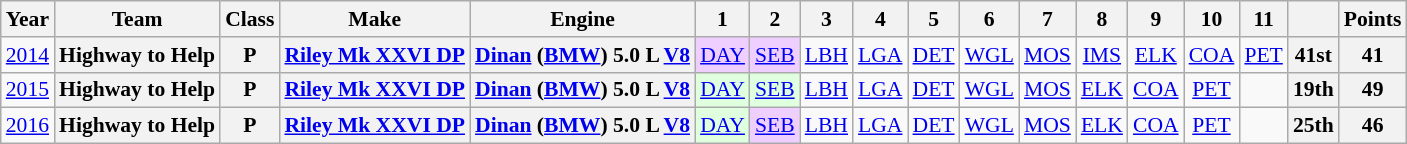<table class="wikitable" style="text-align:center; font-size:90%">
<tr>
<th>Year</th>
<th>Team</th>
<th>Class</th>
<th>Make</th>
<th>Engine</th>
<th>1</th>
<th>2</th>
<th>3</th>
<th>4</th>
<th>5</th>
<th>6</th>
<th>7</th>
<th>8</th>
<th>9</th>
<th>10</th>
<th>11</th>
<th></th>
<th>Points</th>
</tr>
<tr>
<td><a href='#'>2014</a></td>
<th>Highway to Help</th>
<th>P</th>
<th><a href='#'>Riley Mk XXVI DP</a></th>
<th><a href='#'>Dinan</a> (<a href='#'>BMW</a>) 5.0 L <a href='#'>V8</a></th>
<td style="background:#EFCFFF;"><a href='#'>DAY</a><br></td>
<td style="background:#EFCFFF;"><a href='#'>SEB</a><br></td>
<td><a href='#'>LBH</a><br></td>
<td><a href='#'>LGA</a></td>
<td><a href='#'>DET</a><br></td>
<td><a href='#'>WGL</a></td>
<td><a href='#'>MOS</a></td>
<td><a href='#'>IMS</a></td>
<td><a href='#'>ELK</a></td>
<td><a href='#'>COA</a></td>
<td><a href='#'>PET</a></td>
<th>41st</th>
<th>41</th>
</tr>
<tr>
<td><a href='#'>2015</a></td>
<th>Highway to Help</th>
<th>P</th>
<th><a href='#'>Riley Mk XXVI DP</a></th>
<th><a href='#'>Dinan</a> (<a href='#'>BMW</a>) 5.0 L <a href='#'>V8</a></th>
<td style="background:#dfffdf;"><a href='#'>DAY</a><br></td>
<td style="background:#dfffdf;"><a href='#'>SEB</a><br></td>
<td><a href='#'>LBH</a></td>
<td><a href='#'>LGA</a></td>
<td><a href='#'>DET</a></td>
<td><a href='#'>WGL</a></td>
<td><a href='#'>MOS</a></td>
<td><a href='#'>ELK</a></td>
<td><a href='#'>COA</a></td>
<td><a href='#'>PET</a></td>
<td></td>
<th>19th</th>
<th>49</th>
</tr>
<tr>
<td><a href='#'>2016</a></td>
<th>Highway to Help</th>
<th>P</th>
<th><a href='#'>Riley Mk XXVI DP</a></th>
<th><a href='#'>Dinan</a> (<a href='#'>BMW</a>) 5.0 L <a href='#'>V8</a></th>
<td style="background:#dfffdf;"><a href='#'>DAY</a><br></td>
<td style="background:#EFCFFF;"><a href='#'>SEB</a><br></td>
<td><a href='#'>LBH</a></td>
<td><a href='#'>LGA</a></td>
<td><a href='#'>DET</a></td>
<td><a href='#'>WGL</a><br></td>
<td><a href='#'>MOS</a></td>
<td><a href='#'>ELK</a></td>
<td><a href='#'>COA</a></td>
<td><a href='#'>PET</a></td>
<td></td>
<th>25th</th>
<th>46</th>
</tr>
</table>
